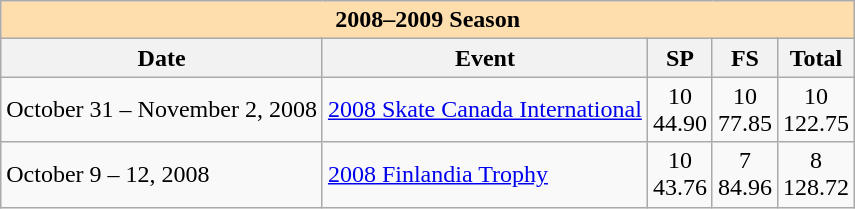<table class="wikitable">
<tr>
<td style="background-color: #ffdead" colspan=5 align="center"><strong> 2008–2009 Season</strong></td>
</tr>
<tr>
<th>Date</th>
<th>Event</th>
<th>SP</th>
<th>FS</th>
<th>Total</th>
</tr>
<tr>
<td>October 31 –  November 2, 2008</td>
<td><a href='#'>2008 Skate Canada International</a></td>
<td align="center">10 <br> 44.90</td>
<td align="center">10 <br> 77.85</td>
<td align="center">10 <br> 122.75</td>
</tr>
<tr>
<td>October 9 – 12, 2008</td>
<td><a href='#'>2008 Finlandia Trophy</a></td>
<td align="center">10 <br> 43.76</td>
<td align="center">7 <br> 84.96</td>
<td align="center">8 <br> 128.72</td>
</tr>
</table>
